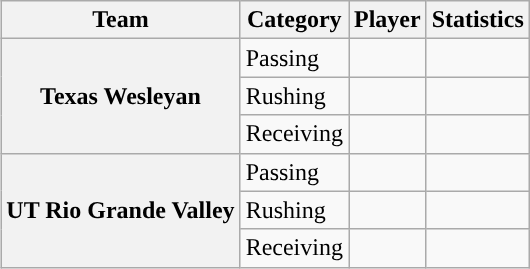<table class="wikitable" style="float:right">
<tr>
<th>Team</th>
<th>Category</th>
<th>Player</th>
<th>Statistics</th>
</tr>
<tr>
<th rowspan=3>Texas Wesleyan</th>
<td>Passing</td>
<td></td>
<td></td>
</tr>
<tr>
<td>Rushing</td>
<td></td>
<td></td>
</tr>
<tr>
<td>Receiving</td>
<td></td>
<td></td>
</tr>
<tr>
<th rowspan=3>UT Rio Grande Valley</th>
<td>Passing</td>
<td></td>
<td></td>
</tr>
<tr>
<td>Rushing</td>
<td></td>
<td></td>
</tr>
<tr>
<td>Receiving</td>
<td></td>
<td></td>
</tr>
</table>
